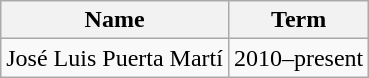<table class="wikitable">
<tr>
<th>Name</th>
<th>Term</th>
</tr>
<tr>
<td>José Luis Puerta Martí</td>
<td>2010–present</td>
</tr>
</table>
